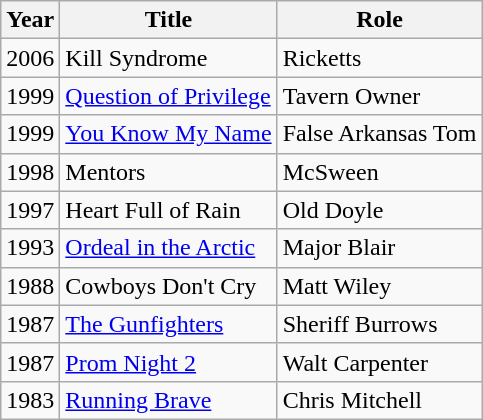<table class="wikitable sortable">
<tr>
<th>Year</th>
<th>Title</th>
<th>Role</th>
</tr>
<tr>
<td>2006</td>
<td>Kill Syndrome</td>
<td>Ricketts</td>
</tr>
<tr>
<td>1999</td>
<td><a href='#'>Question of Privilege</a></td>
<td>Tavern Owner</td>
</tr>
<tr>
<td>1999</td>
<td><a href='#'>You Know My Name</a></td>
<td>False Arkansas Tom</td>
</tr>
<tr>
<td>1998</td>
<td>Mentors</td>
<td>McSween</td>
</tr>
<tr>
<td>1997</td>
<td>Heart Full of Rain</td>
<td>Old Doyle</td>
</tr>
<tr>
<td>1993</td>
<td><a href='#'>Ordeal in the Arctic</a></td>
<td>Major Blair</td>
</tr>
<tr>
<td>1988</td>
<td>Cowboys Don't Cry</td>
<td>Matt Wiley</td>
</tr>
<tr>
<td>1987</td>
<td data-sort-value="Gunfighters, The"><a href='#'>The Gunfighters</a></td>
<td>Sheriff Burrows</td>
</tr>
<tr>
<td>1987</td>
<td><a href='#'>Prom Night 2</a></td>
<td>Walt Carpenter</td>
</tr>
<tr>
<td>1983</td>
<td><a href='#'>Running Brave</a></td>
<td>Chris Mitchell</td>
</tr>
</table>
